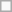<table class="wikitable">
<tr>
<td></td>
</tr>
</table>
